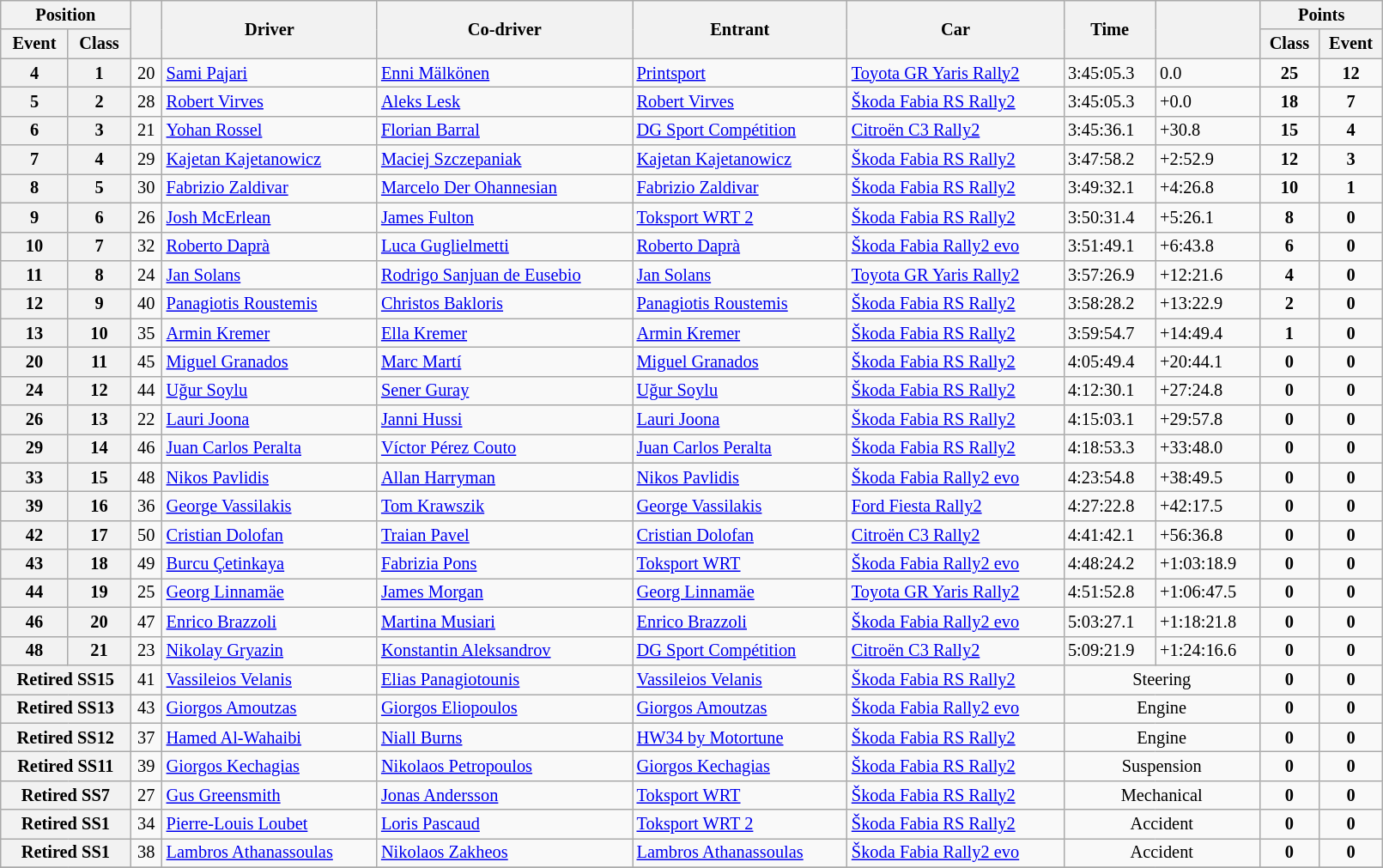<table class="wikitable" width=85% style="font-size: 85%;">
<tr>
<th colspan="2">Position</th>
<th rowspan="2"></th>
<th rowspan="2">Driver</th>
<th rowspan="2">Co-driver</th>
<th rowspan="2">Entrant</th>
<th rowspan="2">Car</th>
<th rowspan="2">Time</th>
<th rowspan="2"></th>
<th colspan="3">Points</th>
</tr>
<tr>
<th>Event</th>
<th>Class</th>
<th>Class</th>
<th>Event</th>
</tr>
<tr>
<th>4</th>
<th>1</th>
<td align="center">20</td>
<td><a href='#'>Sami Pajari</a></td>
<td><a href='#'>Enni Mälkönen</a></td>
<td><a href='#'>Printsport</a></td>
<td><a href='#'>Toyota GR Yaris Rally2</a></td>
<td>3:45:05.3</td>
<td>0.0</td>
<td align="center"><strong>25</strong></td>
<td align="center"><strong>12</strong></td>
</tr>
<tr>
<th>5</th>
<th>2</th>
<td align="center">28</td>
<td><a href='#'>Robert Virves</a></td>
<td><a href='#'>Aleks Lesk</a></td>
<td><a href='#'>Robert Virves</a></td>
<td><a href='#'>Škoda Fabia RS Rally2</a></td>
<td>3:45:05.3</td>
<td>+0.0</td>
<td align="center"><strong>18</strong></td>
<td align="center"><strong>7</strong></td>
</tr>
<tr>
<th>6</th>
<th>3</th>
<td align="center">21</td>
<td><a href='#'>Yohan Rossel</a></td>
<td><a href='#'>Florian Barral</a></td>
<td><a href='#'>DG Sport Compétition</a></td>
<td><a href='#'>Citroën C3 Rally2</a></td>
<td>3:45:36.1</td>
<td>+30.8</td>
<td align="center"><strong>15</strong></td>
<td align="center"><strong>4</strong></td>
</tr>
<tr>
<th>7</th>
<th>4</th>
<td align="center">29</td>
<td><a href='#'>Kajetan Kajetanowicz</a></td>
<td><a href='#'>Maciej Szczepaniak</a></td>
<td><a href='#'>Kajetan Kajetanowicz</a></td>
<td><a href='#'>Škoda Fabia RS Rally2</a></td>
<td>3:47:58.2</td>
<td>+2:52.9</td>
<td align="center"><strong>12</strong></td>
<td align="center"><strong>3</strong></td>
</tr>
<tr>
<th>8</th>
<th>5</th>
<td align="center">30</td>
<td><a href='#'>Fabrizio Zaldivar</a></td>
<td><a href='#'>Marcelo Der Ohannesian</a></td>
<td><a href='#'>Fabrizio Zaldivar</a></td>
<td><a href='#'>Škoda Fabia RS Rally2</a></td>
<td>3:49:32.1</td>
<td>+4:26.8</td>
<td align="center"><strong>10</strong></td>
<td align="center"><strong>1</strong></td>
</tr>
<tr>
<th>9</th>
<th>6</th>
<td align="center">26</td>
<td><a href='#'>Josh McErlean</a></td>
<td><a href='#'>James Fulton</a></td>
<td><a href='#'>Toksport WRT 2</a></td>
<td><a href='#'>Škoda Fabia RS Rally2</a></td>
<td>3:50:31.4</td>
<td>+5:26.1</td>
<td align="center"><strong>8</strong></td>
<td align="center"><strong>0</strong></td>
</tr>
<tr>
<th>10</th>
<th>7</th>
<td align="center">32</td>
<td><a href='#'>Roberto Daprà</a></td>
<td><a href='#'>Luca Guglielmetti</a></td>
<td><a href='#'>Roberto Daprà</a></td>
<td><a href='#'>Škoda Fabia Rally2 evo</a></td>
<td>3:51:49.1</td>
<td>+6:43.8</td>
<td align="center"><strong>6</strong></td>
<td align="center"><strong>0</strong></td>
</tr>
<tr>
<th>11</th>
<th>8</th>
<td align="center">24</td>
<td><a href='#'>Jan Solans</a></td>
<td><a href='#'>Rodrigo Sanjuan de Eusebio</a></td>
<td><a href='#'>Jan Solans</a></td>
<td><a href='#'>Toyota GR Yaris Rally2</a></td>
<td>3:57:26.9</td>
<td>+12:21.6</td>
<td align="center"><strong>4</strong></td>
<td align="center"><strong>0</strong></td>
</tr>
<tr>
<th>12</th>
<th>9</th>
<td align="center">40</td>
<td><a href='#'>Panagiotis Roustemis</a></td>
<td><a href='#'>Christos Bakloris</a></td>
<td><a href='#'>Panagiotis Roustemis</a></td>
<td><a href='#'>Škoda Fabia RS Rally2</a></td>
<td>3:58:28.2</td>
<td>+13:22.9</td>
<td align="center"><strong>2</strong></td>
<td align="center"><strong>0</strong></td>
</tr>
<tr>
<th>13</th>
<th>10</th>
<td align="center">35</td>
<td><a href='#'>Armin Kremer</a></td>
<td><a href='#'>Ella Kremer</a></td>
<td><a href='#'>Armin Kremer</a></td>
<td><a href='#'>Škoda Fabia RS Rally2</a></td>
<td>3:59:54.7</td>
<td>+14:49.4</td>
<td align="center"><strong>1</strong></td>
<td align="center"><strong>0</strong></td>
</tr>
<tr>
<th>20</th>
<th>11</th>
<td align="center">45</td>
<td><a href='#'>Miguel Granados</a></td>
<td><a href='#'>Marc Martí</a></td>
<td><a href='#'>Miguel Granados</a></td>
<td><a href='#'>Škoda Fabia RS Rally2</a></td>
<td>4:05:49.4</td>
<td>+20:44.1</td>
<td align="center"><strong>0</strong></td>
<td align="center"><strong>0</strong></td>
</tr>
<tr>
<th>24</th>
<th>12</th>
<td align="center">44</td>
<td><a href='#'>Uğur Soylu</a></td>
<td><a href='#'>Sener Guray</a></td>
<td><a href='#'>Uğur Soylu</a></td>
<td><a href='#'>Škoda Fabia RS Rally2</a></td>
<td>4:12:30.1</td>
<td>+27:24.8</td>
<td align="center"><strong>0</strong></td>
<td align="center"><strong>0</strong></td>
</tr>
<tr>
<th>26</th>
<th>13</th>
<td align="center">22</td>
<td><a href='#'>Lauri Joona</a></td>
<td><a href='#'>Janni Hussi</a></td>
<td><a href='#'>Lauri Joona</a></td>
<td><a href='#'>Škoda Fabia RS Rally2</a></td>
<td>4:15:03.1</td>
<td>+29:57.8</td>
<td align="center"><strong>0</strong></td>
<td align="center"><strong>0</strong></td>
</tr>
<tr>
<th>29</th>
<th>14</th>
<td align="center">46</td>
<td><a href='#'>Juan Carlos Peralta</a></td>
<td><a href='#'>Víctor Pérez Couto</a></td>
<td><a href='#'>Juan Carlos Peralta</a></td>
<td><a href='#'>Škoda Fabia RS Rally2</a></td>
<td>4:18:53.3</td>
<td>+33:48.0</td>
<td align="center"><strong>0</strong></td>
<td align="center"><strong>0</strong></td>
</tr>
<tr>
<th>33</th>
<th>15</th>
<td align="center">48</td>
<td><a href='#'>Nikos Pavlidis</a></td>
<td><a href='#'>Allan Harryman</a></td>
<td><a href='#'>Nikos Pavlidis</a></td>
<td><a href='#'>Škoda Fabia Rally2 evo</a></td>
<td>4:23:54.8</td>
<td>+38:49.5</td>
<td align="center"><strong>0</strong></td>
<td align="center"><strong>0</strong></td>
</tr>
<tr>
<th>39</th>
<th>16</th>
<td align="center">36</td>
<td><a href='#'>George Vassilakis</a></td>
<td><a href='#'>Tom Krawszik</a></td>
<td><a href='#'>George Vassilakis</a></td>
<td><a href='#'>Ford Fiesta Rally2</a></td>
<td>4:27:22.8</td>
<td>+42:17.5</td>
<td align="center"><strong>0</strong></td>
<td align="center"><strong>0</strong></td>
</tr>
<tr>
<th>42</th>
<th>17</th>
<td align="center">50</td>
<td><a href='#'>Cristian Dolofan</a></td>
<td><a href='#'>Traian Pavel</a></td>
<td><a href='#'>Cristian Dolofan</a></td>
<td><a href='#'>Citroën C3 Rally2</a></td>
<td>4:41:42.1</td>
<td>+56:36.8</td>
<td align="center"><strong>0</strong></td>
<td align="center"><strong>0</strong></td>
</tr>
<tr>
<th>43</th>
<th>18</th>
<td align="center">49</td>
<td><a href='#'>Burcu Çetinkaya</a></td>
<td><a href='#'>Fabrizia Pons</a></td>
<td><a href='#'>Toksport WRT</a></td>
<td><a href='#'>Škoda Fabia Rally2 evo</a></td>
<td>4:48:24.2</td>
<td>+1:03:18.9</td>
<td align="center"><strong>0</strong></td>
<td align="center"><strong>0</strong></td>
</tr>
<tr>
<th>44</th>
<th>19</th>
<td align="center">25</td>
<td><a href='#'>Georg Linnamäe</a></td>
<td><a href='#'>James Morgan</a></td>
<td><a href='#'>Georg Linnamäe</a></td>
<td><a href='#'>Toyota GR Yaris Rally2</a></td>
<td>4:51:52.8</td>
<td>+1:06:47.5</td>
<td align="center"><strong>0</strong></td>
<td align="center"><strong>0</strong></td>
</tr>
<tr>
<th>46</th>
<th>20</th>
<td align="center">47</td>
<td><a href='#'>Enrico Brazzoli</a></td>
<td><a href='#'>Martina Musiari</a></td>
<td><a href='#'>Enrico Brazzoli</a></td>
<td><a href='#'>Škoda Fabia Rally2 evo</a></td>
<td>5:03:27.1</td>
<td>+1:18:21.8</td>
<td align="center"><strong>0</strong></td>
<td align="center"><strong>0</strong></td>
</tr>
<tr>
<th>48</th>
<th>21</th>
<td align="center">23</td>
<td><a href='#'>Nikolay Gryazin</a></td>
<td><a href='#'>Konstantin Aleksandrov</a></td>
<td><a href='#'>DG Sport Compétition</a></td>
<td><a href='#'>Citroën C3 Rally2</a></td>
<td>5:09:21.9</td>
<td>+1:24:16.6</td>
<td align="center"><strong>0</strong></td>
<td align="center"><strong>0</strong></td>
</tr>
<tr>
<th colspan="2">Retired SS15</th>
<td align="center">41</td>
<td><a href='#'>Vassileios Velanis</a></td>
<td><a href='#'>Elias Panagiotounis</a></td>
<td><a href='#'>Vassileios Velanis</a></td>
<td><a href='#'>Škoda Fabia RS Rally2</a></td>
<td align="center" colspan="2">Steering</td>
<td align="center"><strong>0</strong></td>
<td align="center"><strong>0</strong></td>
</tr>
<tr>
<th colspan="2">Retired SS13</th>
<td align="center">43</td>
<td><a href='#'>Giorgos Amoutzas</a></td>
<td><a href='#'>Giorgos Eliopoulos</a></td>
<td><a href='#'>Giorgos Amoutzas</a></td>
<td><a href='#'>Škoda Fabia Rally2 evo</a></td>
<td align="center" colspan="2">Engine</td>
<td align="center"><strong>0</strong></td>
<td align="center"><strong>0</strong></td>
</tr>
<tr>
<th colspan="2">Retired SS12</th>
<td align="center">37</td>
<td><a href='#'>Hamed Al-Wahaibi</a></td>
<td><a href='#'>Niall Burns</a></td>
<td><a href='#'>HW34 by Motortune</a></td>
<td><a href='#'>Škoda Fabia RS Rally2</a></td>
<td align="center" colspan="2">Engine</td>
<td align="center"><strong>0</strong></td>
<td align="center"><strong>0</strong></td>
</tr>
<tr>
<th colspan="2">Retired SS11</th>
<td align="center">39</td>
<td><a href='#'>Giorgos Kechagias</a></td>
<td><a href='#'>Nikolaos Petropoulos</a></td>
<td><a href='#'>Giorgos Kechagias</a></td>
<td><a href='#'>Škoda Fabia RS Rally2</a></td>
<td align="center" colspan="2">Suspension</td>
<td align="center"><strong>0</strong></td>
<td align="center"><strong>0</strong></td>
</tr>
<tr>
<th colspan="2">Retired SS7</th>
<td align="center">27</td>
<td><a href='#'>Gus Greensmith</a></td>
<td><a href='#'>Jonas Andersson</a></td>
<td><a href='#'>Toksport WRT</a></td>
<td><a href='#'>Škoda Fabia RS Rally2</a></td>
<td align="center" colspan="2">Mechanical</td>
<td align="center"><strong>0</strong></td>
<td align="center"><strong>0</strong></td>
</tr>
<tr>
<th colspan="2">Retired SS1</th>
<td align="center">34</td>
<td><a href='#'>Pierre-Louis Loubet</a></td>
<td><a href='#'>Loris Pascaud</a></td>
<td><a href='#'>Toksport WRT 2</a></td>
<td><a href='#'>Škoda Fabia RS Rally2</a></td>
<td align="center" colspan="2">Accident</td>
<td align="center"><strong>0</strong></td>
<td align="center"><strong>0</strong></td>
</tr>
<tr>
<th colspan="2">Retired SS1</th>
<td align="center">38</td>
<td><a href='#'>Lambros Athanassoulas</a></td>
<td><a href='#'>Nikolaos Zakheos</a></td>
<td><a href='#'>Lambros Athanassoulas</a></td>
<td><a href='#'>Škoda Fabia Rally2 evo</a></td>
<td align="center" colspan="2">Accident</td>
<td align="center"><strong>0</strong></td>
<td align="center"><strong>0</strong></td>
</tr>
<tr>
</tr>
</table>
